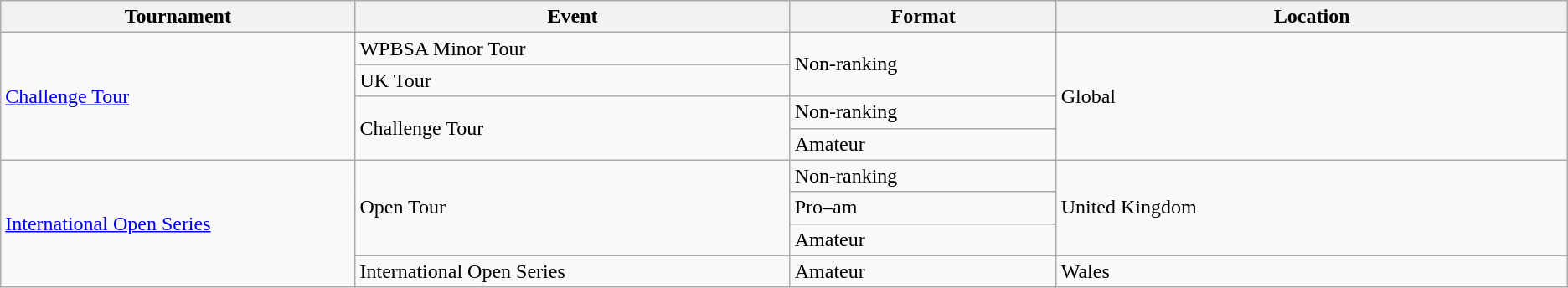<table class="wikitable">
<tr>
<th style="width:20em;">Tournament</th>
<th style="width:25em;">Event</th>
<th style="width:15em;">Format</th>
<th style="width:30em;">Location</th>
</tr>
<tr>
<td rowspan="4"><a href='#'>Challenge Tour</a></td>
<td>WPBSA Minor Tour <br> </td>
<td rowspan="2">Non-ranking</td>
<td rowspan="4">Global </td>
</tr>
<tr>
<td>UK Tour <br> </td>
</tr>
<tr>
<td rowspan="2">Challenge Tour <br> </td>
<td>Non-ranking <br> </td>
</tr>
<tr>
<td>Amateur <br> </td>
</tr>
<tr>
<td rowspan="4"><a href='#'>International Open Series</a></td>
<td rowspan="3">Open Tour <br> </td>
<td>Non-ranking<br></td>
<td rowspan="3">United Kingdom </td>
</tr>
<tr>
<td>Pro–am<br></td>
</tr>
<tr>
<td>Amateur<br></td>
</tr>
<tr>
<td>International Open Series <br> </td>
<td>Amateur</td>
<td>Wales </td>
</tr>
</table>
